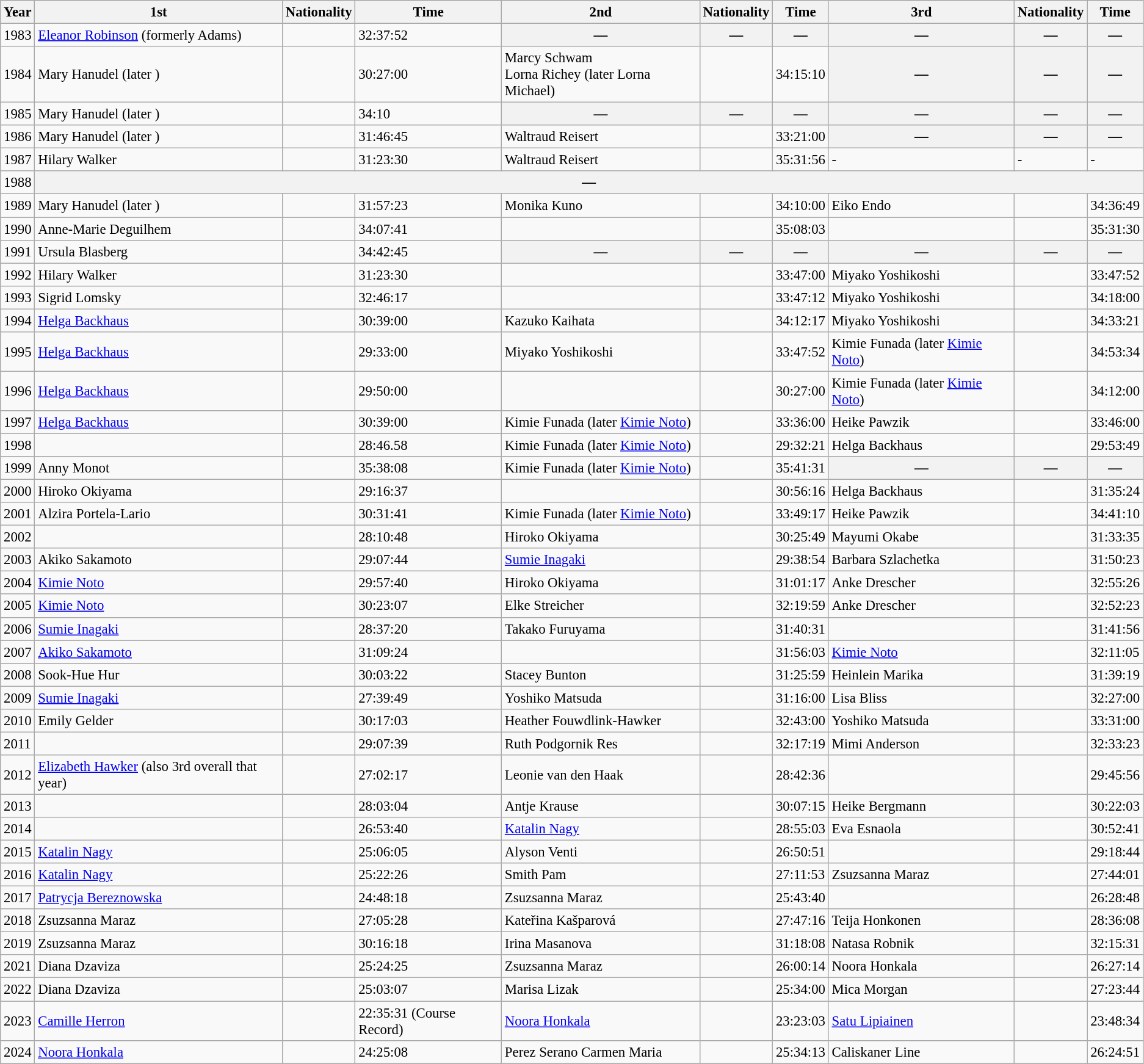<table class="wikitable" style="font-size:95%;">
<tr>
<th>Year</th>
<th>1st</th>
<th>Nationality</th>
<th>Time</th>
<th>2nd</th>
<th>Nationality</th>
<th>Time</th>
<th>3rd</th>
<th>Nationality</th>
<th>Time</th>
</tr>
<tr>
<td>1983</td>
<td><a href='#'>Eleanor Robinson</a> (formerly Adams)</td>
<td></td>
<td>32:37:52</td>
<th>—</th>
<th>—</th>
<th>—</th>
<th>—</th>
<th>—</th>
<th>—</th>
</tr>
<tr>
<td>1984</td>
<td>Mary Hanudel (later )</td>
<td></td>
<td>30:27:00</td>
<td>Marcy Schwam<br>Lorna Richey (later Lorna Michael)</td>
<td><br></td>
<td>34:15:10</td>
<th>—</th>
<th>—</th>
<th>—</th>
</tr>
<tr>
<td>1985</td>
<td>Mary Hanudel (later )</td>
<td></td>
<td>34:10</td>
<th>—</th>
<th>—</th>
<th>—</th>
<th>—</th>
<th>—</th>
<th>—</th>
</tr>
<tr>
<td>1986</td>
<td>Mary Hanudel (later )</td>
<td></td>
<td>31:46:45</td>
<td>Waltraud Reisert</td>
<td></td>
<td>33:21:00</td>
<th>—</th>
<th>—</th>
<th>—</th>
</tr>
<tr>
<td>1987</td>
<td>Hilary Walker</td>
<td></td>
<td>31:23:30</td>
<td>Waltraud Reisert</td>
<td></td>
<td>35:31:56</td>
<td>-</td>
<td>-</td>
<td>-</td>
</tr>
<tr>
<td>1988</td>
<th colspan="9">—</th>
</tr>
<tr>
<td>1989</td>
<td>Mary Hanudel (later )</td>
<td></td>
<td>31:57:23</td>
<td>Monika Kuno</td>
<td></td>
<td>34:10:00</td>
<td>Eiko Endo</td>
<td></td>
<td>34:36:49</td>
</tr>
<tr>
<td>1990</td>
<td>Anne-Marie Deguilhem</td>
<td></td>
<td>34:07:41</td>
<td></td>
<td></td>
<td>35:08:03</td>
<td></td>
<td></td>
<td>35:31:30</td>
</tr>
<tr>
<td>1991</td>
<td>Ursula Blasberg</td>
<td></td>
<td>34:42:45</td>
<th>—</th>
<th>—</th>
<th>—</th>
<th>—</th>
<th>—</th>
<th>—</th>
</tr>
<tr>
<td>1992</td>
<td>Hilary Walker</td>
<td></td>
<td>31:23:30</td>
<td></td>
<td></td>
<td>33:47:00</td>
<td>Miyako Yoshikoshi</td>
<td></td>
<td>33:47:52</td>
</tr>
<tr>
<td>1993</td>
<td>Sigrid Lomsky</td>
<td></td>
<td>32:46:17</td>
<td></td>
<td></td>
<td>33:47:12</td>
<td>Miyako Yoshikoshi</td>
<td></td>
<td>34:18:00</td>
</tr>
<tr>
<td>1994</td>
<td><a href='#'>Helga Backhaus</a></td>
<td></td>
<td>30:39:00</td>
<td>Kazuko Kaihata</td>
<td></td>
<td>34:12:17</td>
<td>Miyako Yoshikoshi</td>
<td></td>
<td>34:33:21</td>
</tr>
<tr>
<td>1995</td>
<td><a href='#'>Helga Backhaus</a></td>
<td></td>
<td>29:33:00</td>
<td>Miyako Yoshikoshi</td>
<td></td>
<td>33:47:52</td>
<td>Kimie Funada (later <a href='#'>Kimie Noto</a>)</td>
<td></td>
<td>34:53:34</td>
</tr>
<tr>
<td>1996</td>
<td><a href='#'>Helga Backhaus</a></td>
<td></td>
<td>29:50:00</td>
<td></td>
<td></td>
<td>30:27:00</td>
<td>Kimie Funada (later <a href='#'>Kimie Noto</a>)</td>
<td></td>
<td>34:12:00</td>
</tr>
<tr>
<td>1997</td>
<td><a href='#'>Helga Backhaus</a></td>
<td></td>
<td>30:39:00</td>
<td>Kimie Funada (later <a href='#'>Kimie Noto</a>)</td>
<td></td>
<td>33:36:00</td>
<td>Heike Pawzik</td>
<td></td>
<td>33:46:00</td>
</tr>
<tr>
<td>1998</td>
<td></td>
<td></td>
<td>28:46.58</td>
<td>Kimie Funada (later <a href='#'>Kimie Noto</a>)</td>
<td></td>
<td>29:32:21</td>
<td>Helga Backhaus</td>
<td></td>
<td>29:53:49</td>
</tr>
<tr>
<td>1999</td>
<td>Anny Monot</td>
<td></td>
<td>35:38:08</td>
<td>Kimie Funada (later <a href='#'>Kimie Noto</a>)</td>
<td></td>
<td>35:41:31</td>
<th>—</th>
<th>—</th>
<th>—</th>
</tr>
<tr>
<td>2000</td>
<td>Hiroko Okiyama</td>
<td></td>
<td>29:16:37</td>
<td></td>
<td></td>
<td>30:56:16</td>
<td>Helga Backhaus</td>
<td></td>
<td>31:35:24</td>
</tr>
<tr>
<td>2001</td>
<td>Alzira Portela-Lario</td>
<td></td>
<td>30:31:41</td>
<td>Kimie Funada (later <a href='#'>Kimie Noto</a>)</td>
<td></td>
<td>33:49:17</td>
<td>Heike Pawzik</td>
<td></td>
<td>34:41:10</td>
</tr>
<tr>
<td>2002</td>
<td></td>
<td></td>
<td>28:10:48</td>
<td>Hiroko Okiyama</td>
<td></td>
<td>30:25:49</td>
<td>Mayumi Okabe</td>
<td></td>
<td>31:33:35</td>
</tr>
<tr>
<td>2003</td>
<td>Akiko Sakamoto</td>
<td></td>
<td>29:07:44</td>
<td><a href='#'>Sumie Inagaki</a></td>
<td></td>
<td>29:38:54</td>
<td>Barbara Szlachetka</td>
<td></td>
<td>31:50:23</td>
</tr>
<tr>
<td>2004</td>
<td><a href='#'>Kimie Noto</a></td>
<td></td>
<td>29:57:40</td>
<td>Hiroko Okiyama</td>
<td></td>
<td>31:01:17</td>
<td>Anke Drescher</td>
<td></td>
<td>32:55:26</td>
</tr>
<tr>
<td>2005</td>
<td><a href='#'>Kimie Noto</a></td>
<td></td>
<td>30:23:07</td>
<td>Elke Streicher</td>
<td></td>
<td>32:19:59</td>
<td>Anke Drescher</td>
<td></td>
<td>32:52:23</td>
</tr>
<tr>
<td>2006</td>
<td><a href='#'>Sumie Inagaki</a></td>
<td></td>
<td>28:37:20</td>
<td>Takako Furuyama</td>
<td></td>
<td>31:40:31</td>
<td></td>
<td></td>
<td>31:41:56</td>
</tr>
<tr>
<td>2007</td>
<td><a href='#'>Akiko Sakamoto</a></td>
<td></td>
<td>31:09:24</td>
<td></td>
<td></td>
<td>31:56:03</td>
<td><a href='#'>Kimie Noto</a></td>
<td></td>
<td>32:11:05</td>
</tr>
<tr>
<td>2008</td>
<td>Sook-Hue Hur</td>
<td></td>
<td>30:03:22</td>
<td>Stacey Bunton</td>
<td></td>
<td>31:25:59</td>
<td>Heinlein Marika</td>
<td></td>
<td>31:39:19</td>
</tr>
<tr>
<td>2009</td>
<td><a href='#'>Sumie Inagaki</a></td>
<td></td>
<td>27:39:49</td>
<td>Yoshiko Matsuda</td>
<td></td>
<td>31:16:00</td>
<td>Lisa Bliss</td>
<td></td>
<td>32:27:00</td>
</tr>
<tr>
<td>2010</td>
<td>Emily Gelder</td>
<td></td>
<td>30:17:03</td>
<td>Heather Fouwdlink-Hawker</td>
<td></td>
<td>32:43:00</td>
<td>Yoshiko Matsuda</td>
<td></td>
<td>33:31:00</td>
</tr>
<tr>
<td>2011</td>
<td></td>
<td></td>
<td>29:07:39</td>
<td>Ruth Podgornik Res</td>
<td></td>
<td>32:17:19</td>
<td>Mimi Anderson</td>
<td></td>
<td>32:33:23</td>
</tr>
<tr>
<td>2012</td>
<td><a href='#'>Elizabeth Hawker</a> (also 3rd overall that year)</td>
<td></td>
<td>27:02:17</td>
<td>Leonie van den Haak</td>
<td></td>
<td>28:42:36</td>
<td></td>
<td></td>
<td>29:45:56</td>
</tr>
<tr>
<td>2013</td>
<td></td>
<td></td>
<td>28:03:04</td>
<td>Antje Krause</td>
<td></td>
<td>30:07:15</td>
<td>Heike Bergmann</td>
<td></td>
<td>30:22:03</td>
</tr>
<tr>
<td>2014</td>
<td></td>
<td></td>
<td>26:53:40</td>
<td><a href='#'>Katalin Nagy</a></td>
<td></td>
<td>28:55:03</td>
<td>Eva Esnaola</td>
<td></td>
<td>30:52:41</td>
</tr>
<tr>
<td>2015</td>
<td><a href='#'>Katalin Nagy</a></td>
<td></td>
<td>25:06:05</td>
<td>Alyson Venti</td>
<td></td>
<td>26:50:51</td>
<td></td>
<td></td>
<td>29:18:44</td>
</tr>
<tr>
<td>2016</td>
<td><a href='#'>Katalin Nagy</a></td>
<td></td>
<td>25:22:26</td>
<td>Smith Pam</td>
<td></td>
<td>27:11:53</td>
<td>Zsuzsanna Maraz</td>
<td></td>
<td>27:44:01</td>
</tr>
<tr>
<td>2017</td>
<td><a href='#'>Patrycja Bereznowska</a></td>
<td></td>
<td>24:48:18</td>
<td>Zsuzsanna Maraz</td>
<td></td>
<td>25:43:40</td>
<td></td>
<td></td>
<td>26:28:48</td>
</tr>
<tr>
<td>2018</td>
<td>Zsuzsanna Maraz</td>
<td></td>
<td>27:05:28</td>
<td>Kateřina Kašparová</td>
<td></td>
<td>27:47:16</td>
<td>Teija Honkonen</td>
<td></td>
<td>28:36:08</td>
</tr>
<tr>
<td>2019</td>
<td>Zsuzsanna Maraz</td>
<td></td>
<td>30:16:18</td>
<td>Irina Masanova</td>
<td></td>
<td>31:18:08</td>
<td>Natasa Robnik</td>
<td></td>
<td>32:15:31</td>
</tr>
<tr>
<td>2021</td>
<td>Diana Dzaviza</td>
<td></td>
<td>25:24:25</td>
<td>Zsuzsanna Maraz</td>
<td></td>
<td>26:00:14</td>
<td>Noora Honkala</td>
<td></td>
<td>26:27:14</td>
</tr>
<tr>
<td>2022</td>
<td>Diana Dzaviza</td>
<td></td>
<td>25:03:07</td>
<td>Marisa Lizak</td>
<td></td>
<td>25:34:00</td>
<td>Mica Morgan</td>
<td></td>
<td>27:23:44</td>
</tr>
<tr>
<td>2023</td>
<td><a href='#'>Camille Herron</a></td>
<td></td>
<td>22:35:31 (Course Record)</td>
<td><a href='#'>Noora Honkala</a></td>
<td></td>
<td>23:23:03</td>
<td><a href='#'>Satu Lipiainen</a></td>
<td></td>
<td>23:48:34</td>
</tr>
<tr>
<td>2024</td>
<td><a href='#'>Noora Honkala</a></td>
<td></td>
<td>24:25:08</td>
<td>Perez Serano Carmen Maria</td>
<td></td>
<td>25:34:13</td>
<td>Caliskaner Line</td>
<td></td>
<td>26:24:51</td>
</tr>
</table>
